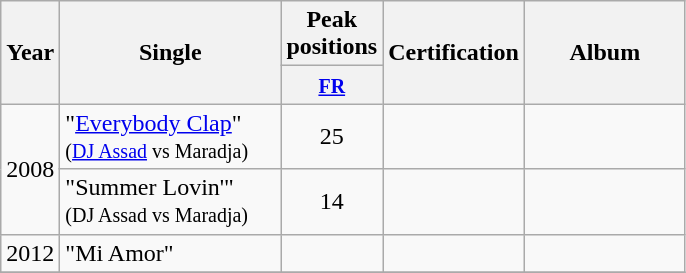<table class="wikitable">
<tr>
<th align="center" rowspan="2" width="10">Year</th>
<th align="center" rowspan="2" width="140">Single</th>
<th align="center" colspan="1">Peak positions</th>
<th align="center" rowspan="2" width="40">Certification</th>
<th align="center" rowspan="2" width="100">Album</th>
</tr>
<tr>
<th width="20"><small><a href='#'>FR</a></small><br></th>
</tr>
<tr>
<td align="center" rowspan="2">2008</td>
<td>"<a href='#'>Everybody Clap</a>" <br><small>(<a href='#'>DJ Assad</a> vs Maradja)</small></td>
<td align="center">25</td>
<td align="center"></td>
<td></td>
</tr>
<tr>
<td>"Summer Lovin'" <br><small>(DJ Assad vs Maradja)</small></td>
<td align="center">14</td>
<td align="center"></td>
<td></td>
</tr>
<tr>
<td align="center" rowspan="1">2012</td>
<td>"Mi Amor"</td>
<td align="center"></td>
<td align="center"></td>
<td></td>
</tr>
<tr>
</tr>
</table>
